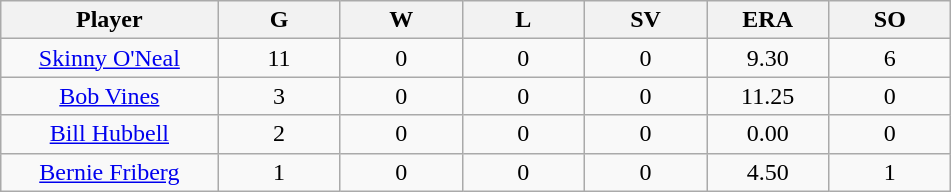<table class="wikitable sortable">
<tr>
<th bgcolor="#DDDDFF" width="16%">Player</th>
<th bgcolor="#DDDDFF" width="9%">G</th>
<th bgcolor="#DDDDFF" width="9%">W</th>
<th bgcolor="#DDDDFF" width="9%">L</th>
<th bgcolor="#DDDDFF" width="9%">SV</th>
<th bgcolor="#DDDDFF" width="9%">ERA</th>
<th bgcolor="#DDDDFF" width="9%">SO</th>
</tr>
<tr align="center">
<td><a href='#'>Skinny O'Neal</a></td>
<td>11</td>
<td>0</td>
<td>0</td>
<td>0</td>
<td>9.30</td>
<td>6</td>
</tr>
<tr align=center>
<td><a href='#'>Bob Vines</a></td>
<td>3</td>
<td>0</td>
<td>0</td>
<td>0</td>
<td>11.25</td>
<td>0</td>
</tr>
<tr align=center>
<td><a href='#'>Bill Hubbell</a></td>
<td>2</td>
<td>0</td>
<td>0</td>
<td>0</td>
<td>0.00</td>
<td>0</td>
</tr>
<tr align=center>
<td><a href='#'>Bernie Friberg</a></td>
<td>1</td>
<td>0</td>
<td>0</td>
<td>0</td>
<td>4.50</td>
<td>1</td>
</tr>
</table>
